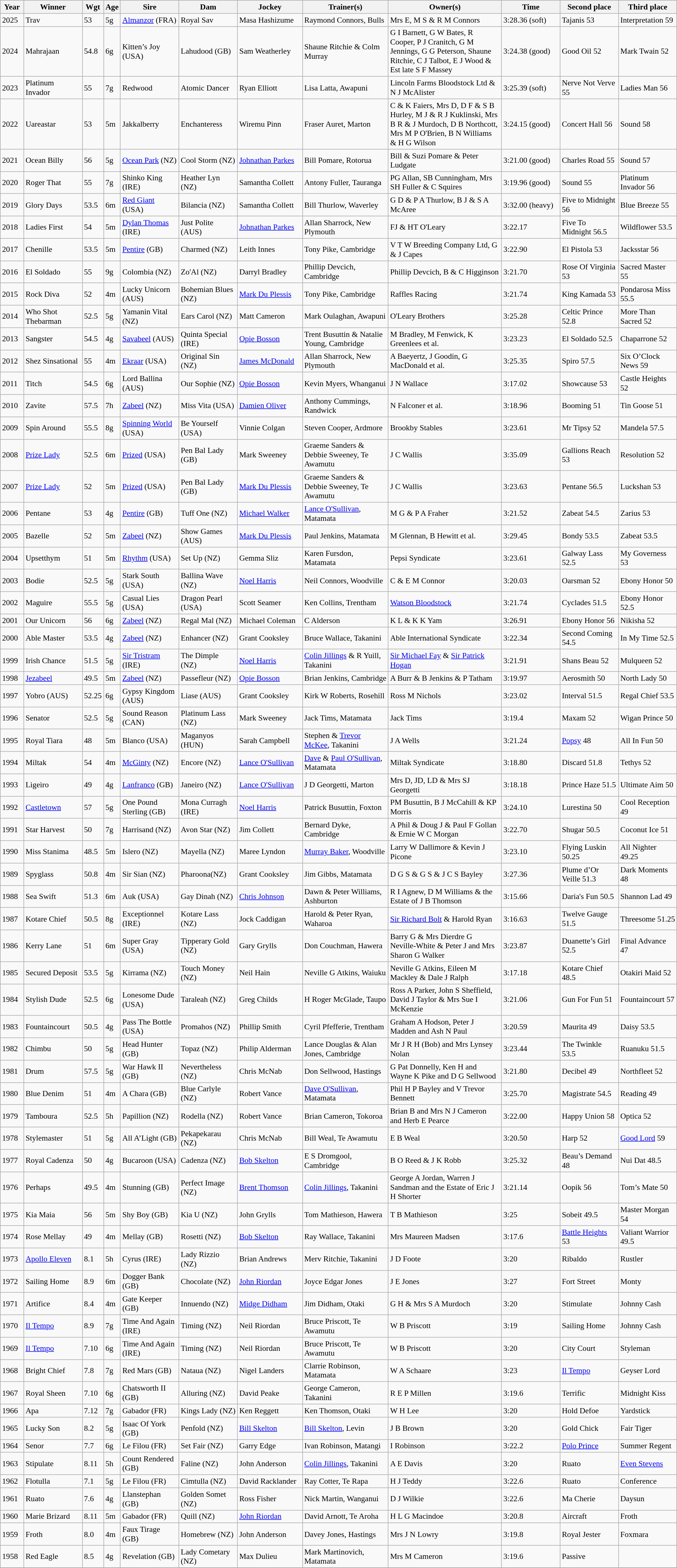<table class="wikitable sortable" style="font-size:90%">
<tr>
<th width="36px">Year<br></th>
<th width="100px">Winner<br></th>
<th width="20px">Wgt<br></th>
<th width="20px">Age<br></th>
<th width="100px">Sire<br></th>
<th width="100px">Dam<br></th>
<th width="112px">Jockey<br></th>
<th width="150px">Trainer(s)<br></th>
<th width="200px">Owner(s)<br></th>
<th width="100px">Time<br></th>
<th width="100px">Second place</th>
<th width="100px">Third place</th>
</tr>
<tr>
<td>2025</td>
<td>Trav</td>
<td>53</td>
<td>5g</td>
<td><a href='#'>Almanzor</a> (FRA)</td>
<td>Royal Sav</td>
<td>Masa Hashizume</td>
<td>Raymond Connors, Bulls</td>
<td>Mrs E, M S & R M Connors</td>
<td>3:28.36 (soft)</td>
<td>Tajanis 53</td>
<td>Interpretation 59</td>
</tr>
<tr>
<td>2024 </td>
<td>Mahrajaan</td>
<td>54.8</td>
<td>6g</td>
<td>Kitten’s Joy (USA)</td>
<td>Lahudood (GB)</td>
<td>Sam Weatherley</td>
<td>Shaune Ritchie & Colm Murray</td>
<td>G I Barnett, G W Bates, R Cooper, P J Cranitch, G M Jennings, G G Peterson, Shaune Ritchie, C J Talbot, E J Wood & Est late S F Massey</td>
<td>3:24.38 (good)</td>
<td>Good Oil 52</td>
<td>Mark Twain 52</td>
</tr>
<tr>
<td>2023 </td>
<td>Platinum Invador</td>
<td>55</td>
<td>7g</td>
<td>Redwood</td>
<td>Atomic Dancer</td>
<td>Ryan Elliott</td>
<td>Lisa Latta, Awapuni</td>
<td>Lincoln Farms Bloodstock Ltd & N J McAlister</td>
<td>3:25.39 (soft)</td>
<td>Nerve Not Verve 55</td>
<td>Ladies Man 56</td>
</tr>
<tr>
<td>2022 </td>
<td>Uareastar</td>
<td>53</td>
<td>5m</td>
<td>Jakkalberry</td>
<td>Enchanteress</td>
<td>Wiremu Pinn</td>
<td>Fraser Auret, Marton</td>
<td>C & K Faiers, Mrs D, D F & S B Hurley, M J & R J Kuklinski, Mrs B R & J Murdoch, D B Northcott, Mrs M P O'Brien, B N Williams & H G Wilson</td>
<td>3:24.15 (good)</td>
<td>Concert Hall 56</td>
<td>Sound 58</td>
</tr>
<tr>
<td>2021 </td>
<td>Ocean Billy</td>
<td>56</td>
<td>5g</td>
<td><a href='#'>Ocean Park</a> (NZ)</td>
<td>Cool Storm (NZ)</td>
<td><a href='#'>Johnathan Parkes</a></td>
<td>Bill Pomare, Rotorua</td>
<td>Bill & Suzi Pomare & Peter Ludgate</td>
<td>3:21.00 (good)</td>
<td>Charles Road 55</td>
<td>Sound 57</td>
</tr>
<tr>
<td>2020 </td>
<td>Roger That </td>
<td>55</td>
<td>7g</td>
<td>Shinko King (IRE)</td>
<td>Heather Lyn (NZ)</td>
<td>Samantha Collett</td>
<td>Antony Fuller, Tauranga</td>
<td>PG Allan, SB Cunningham, Mrs SH Fuller & C Squires</td>
<td>3:19.96 (good)</td>
<td>Sound 55</td>
<td>Platinum Invador 56</td>
</tr>
<tr>
<td>2019 </td>
<td>Glory Days </td>
<td>53.5</td>
<td>6m</td>
<td><a href='#'>Red Giant</a> (USA)</td>
<td>Bilancia (NZ)</td>
<td>Samantha Collett</td>
<td>Bill Thurlow, Waverley</td>
<td>G D & P A Thurlow, B J & S A McAree</td>
<td>3:32.00 (heavy)</td>
<td>Five to Midnight 56</td>
<td>Blue Breeze 55</td>
</tr>
<tr>
<td>2018</td>
<td>Ladies First </td>
<td>54</td>
<td>5m</td>
<td><a href='#'>Dylan Thomas</a> (IRE)</td>
<td>Just Polite (AUS)</td>
<td><a href='#'>Johnathan Parkes</a></td>
<td>Allan Sharrock, New Plymouth</td>
<td>FJ & HT O'Leary</td>
<td>3:22.17</td>
<td>Five To Midnight 56.5</td>
<td>Wildflower 53.5</td>
</tr>
<tr>
<td>2017</td>
<td>Chenille</td>
<td>53.5</td>
<td>5m</td>
<td><a href='#'>Pentire</a> (GB)</td>
<td>Charmed (NZ)</td>
<td>Leith Innes</td>
<td>Tony Pike, Cambridge</td>
<td>V T W Breeding Company Ltd, G & J Capes</td>
<td>3:22.90</td>
<td>El Pistola 53</td>
<td>Jacksstar 56</td>
</tr>
<tr>
<td>2016</td>
<td>El Soldado</td>
<td>55</td>
<td>9g</td>
<td>Colombia (NZ)</td>
<td>Zo'Al (NZ)</td>
<td>Darryl Bradley</td>
<td>Phillip Devcich, Cambridge</td>
<td>Phillip Devcich, B & C Higginson</td>
<td>3:21.70</td>
<td>Rose Of Virginia 53</td>
<td>Sacred Master 55</td>
</tr>
<tr>
<td>2015</td>
<td>Rock Diva</td>
<td>52</td>
<td>4m</td>
<td>Lucky Unicorn (AUS)</td>
<td>Bohemian Blues (NZ)</td>
<td><a href='#'>Mark Du Plessis</a></td>
<td>Tony Pike, Cambridge</td>
<td>Raffles Racing</td>
<td>3:21.74</td>
<td>King Kamada 53</td>
<td>Pondarosa Miss 55.5</td>
</tr>
<tr>
<td>2014</td>
<td>Who Shot Thebarman</td>
<td>52.5</td>
<td>5g</td>
<td>Yamanin Vital (NZ)</td>
<td>Ears Carol (NZ)</td>
<td>Matt Cameron</td>
<td>Mark Oulaghan, Awapuni</td>
<td>O'Leary Brothers</td>
<td>3:25.28</td>
<td>Celtic Prince 52.8</td>
<td>More Than Sacred 52</td>
</tr>
<tr>
<td>2013</td>
<td>Sangster</td>
<td>54.5</td>
<td>4g</td>
<td><a href='#'>Savabeel</a> (AUS)</td>
<td>Quinta Special (IRE)</td>
<td><a href='#'>Opie Bosson</a></td>
<td>Trent Busuttin & Natalie Young, Cambridge</td>
<td>M Bradley, M Fenwick, K Greenlees et al.</td>
<td>3:23.23</td>
<td>El Soldado 52.5</td>
<td>Chaparrone 52</td>
</tr>
<tr>
<td>2012</td>
<td>Shez Sinsational</td>
<td>55</td>
<td>4m</td>
<td><a href='#'>Ekraar</a> (USA)</td>
<td>Original Sin (NZ)</td>
<td><a href='#'>James McDonald</a></td>
<td>Allan Sharrock, New Plymouth</td>
<td>A Baeyertz, J Goodin, G MacDonald et al.</td>
<td>3:25.35</td>
<td>Spiro 57.5</td>
<td>Six O’Clock News 59</td>
</tr>
<tr>
<td>2011</td>
<td>Titch</td>
<td>54.5</td>
<td>6g</td>
<td>Lord Ballina (AUS)</td>
<td>Our Sophie (NZ)</td>
<td><a href='#'>Opie Bosson</a></td>
<td>Kevin Myers, Whanganui</td>
<td>J N Wallace</td>
<td>3:17.02</td>
<td>Showcause 53</td>
<td>Castle Heights 52</td>
</tr>
<tr>
<td>2010 </td>
<td>Zavite</td>
<td>57.5</td>
<td>7h</td>
<td><a href='#'>Zabeel</a> (NZ)</td>
<td>Miss Vita (USA)</td>
<td><a href='#'>Damien Oliver</a></td>
<td>Anthony Cummings, Randwick</td>
<td>N Falconer et al.</td>
<td>3:18.96</td>
<td>Booming 51</td>
<td>Tin Goose 51</td>
</tr>
<tr>
<td>2009</td>
<td>Spin Around</td>
<td>55.5</td>
<td>8g</td>
<td><a href='#'>Spinning World</a> (USA)</td>
<td>Be Yourself (USA)</td>
<td>Vinnie Colgan</td>
<td>Steven Cooper, Ardmore</td>
<td>Brookby Stables</td>
<td>3:23.61</td>
<td>Mr Tipsy 52</td>
<td>Mandela 57.5</td>
</tr>
<tr>
<td>2008</td>
<td><a href='#'>Prize Lady</a></td>
<td>52.5</td>
<td>6m</td>
<td><a href='#'>Prized</a> (USA)</td>
<td>Pen Bal Lady (GB)</td>
<td>Mark Sweeney</td>
<td>Graeme Sanders & Debbie Sweeney, Te Awamutu</td>
<td>J C Wallis</td>
<td>3:35.09</td>
<td>Gallions Reach 53</td>
<td>Resolution 52</td>
</tr>
<tr>
<td>2007</td>
<td><a href='#'>Prize Lady</a></td>
<td>52</td>
<td>5m</td>
<td><a href='#'>Prized</a> (USA)</td>
<td>Pen Bal Lady (GB)</td>
<td><a href='#'>Mark Du Plessis</a></td>
<td>Graeme Sanders & Debbie Sweeney, Te Awamutu</td>
<td>J C Wallis</td>
<td>3:23.63</td>
<td>Pentane 56.5</td>
<td>Luckshan 53</td>
</tr>
<tr>
<td>2006</td>
<td>Pentane</td>
<td>53</td>
<td>4g</td>
<td><a href='#'>Pentire</a> (GB)</td>
<td>Tuff One (NZ)</td>
<td><a href='#'>Michael Walker</a></td>
<td><a href='#'>Lance O'Sullivan</a>, Matamata</td>
<td>M G & P A Fraher</td>
<td>3:21.52</td>
<td>Zabeat 54.5</td>
<td>Zarius 53</td>
</tr>
<tr>
<td>2005</td>
<td>Bazelle</td>
<td>52</td>
<td>5m</td>
<td><a href='#'>Zabeel</a> (NZ)</td>
<td>Show Games (AUS)</td>
<td><a href='#'>Mark Du Plessis</a></td>
<td>Paul Jenkins, Matamata</td>
<td>M Glennan, B Hewitt et al.</td>
<td>3:29.45</td>
<td>Bondy 53.5</td>
<td>Zabeat 53.5</td>
</tr>
<tr>
<td>2004</td>
<td>Upsetthym</td>
<td>51</td>
<td>5m</td>
<td><a href='#'>Rhythm</a> (USA)</td>
<td>Set Up (NZ)</td>
<td>Gemma Sliz</td>
<td>Karen Fursdon, Matamata</td>
<td>Pepsi Syndicate</td>
<td>3:23.61</td>
<td>Galway Lass 52.5</td>
<td>My Governess 53</td>
</tr>
<tr>
<td>2003</td>
<td>Bodie</td>
<td>52.5</td>
<td>5g</td>
<td>Stark South (USA)</td>
<td>Ballina Wave (NZ)</td>
<td><a href='#'>Noel Harris</a></td>
<td>Neil Connors, Woodville</td>
<td>C & E M Connor</td>
<td>3:20.03</td>
<td>Oarsman 52</td>
<td>Ebony Honor 50</td>
</tr>
<tr>
<td>2002</td>
<td>Maguire</td>
<td>55.5</td>
<td>5g</td>
<td>Casual Lies (USA)</td>
<td>Dragon Pearl (USA)</td>
<td>Scott Seamer</td>
<td>Ken Collins, Trentham</td>
<td><a href='#'>Watson Bloodstock</a></td>
<td>3:21.74</td>
<td>Cyclades 51.5</td>
<td>Ebony Honor 52.5</td>
</tr>
<tr>
<td>2001</td>
<td>Our Unicorn</td>
<td>56</td>
<td>6g</td>
<td><a href='#'>Zabeel</a> (NZ)</td>
<td>Regal Mal (NZ)</td>
<td>Michael Coleman</td>
<td>C Alderson</td>
<td>K L & K K Yam</td>
<td>3:26.91</td>
<td>Ebony Honor 56</td>
<td>Nikisha 52</td>
</tr>
<tr>
<td>2000</td>
<td>Able Master</td>
<td>53.5</td>
<td>4g</td>
<td><a href='#'>Zabeel</a> (NZ)</td>
<td>Enhancer (NZ)</td>
<td>Grant Cooksley</td>
<td>Bruce Wallace, Takanini</td>
<td>Able International Syndicate</td>
<td>3:22.34</td>
<td>Second Coming 54.5</td>
<td>In My Time 52.5</td>
</tr>
<tr>
<td>1999</td>
<td>Irish Chance</td>
<td>51.5</td>
<td>5g</td>
<td><a href='#'>Sir Tristram</a> (IRE)</td>
<td>The Dimple (NZ)</td>
<td><a href='#'>Noel Harris</a></td>
<td><a href='#'>Colin Jillings</a> & R Yuill, Takanini</td>
<td><a href='#'>Sir Michael Fay</a> & <a href='#'>Sir Patrick Hogan</a></td>
<td>3:21.91</td>
<td>Shans Beau 52</td>
<td>Mulqueen 52</td>
</tr>
<tr>
<td>1998</td>
<td><a href='#'>Jezabeel</a></td>
<td>49.5</td>
<td>5m</td>
<td><a href='#'>Zabeel</a> (NZ)</td>
<td>Passefleur (NZ)</td>
<td><a href='#'>Opie Bosson</a></td>
<td>Brian Jenkins, Cambridge</td>
<td>A Burr & B Jenkins & P Tatham</td>
<td>3:19.97</td>
<td>Aerosmith 50</td>
<td>North Lady 50</td>
</tr>
<tr>
<td>1997</td>
<td>Yobro (AUS)</td>
<td>52.25</td>
<td>6g</td>
<td>Gypsy Kingdom (AUS)</td>
<td>Liase (AUS)</td>
<td>Grant Cooksley</td>
<td>Kirk W Roberts, Rosehill</td>
<td>Ross M Nichols</td>
<td>3:23.02</td>
<td>Interval 51.5</td>
<td>Regal Chief 53.5</td>
</tr>
<tr>
<td>1996</td>
<td>Senator</td>
<td>52.5</td>
<td>5g</td>
<td>Sound Reason (CAN)</td>
<td>Platinum Lass (NZ)</td>
<td>Mark Sweeney</td>
<td>Jack Tims, Matamata</td>
<td>Jack Tims</td>
<td>3:19.4</td>
<td>Maxam 52</td>
<td>Wigan Prince 50</td>
</tr>
<tr>
<td>1995</td>
<td>Royal Tiara</td>
<td>48</td>
<td>5m</td>
<td>Blanco (USA)</td>
<td>Maganyos (HUN)</td>
<td>Sarah Campbell</td>
<td>Stephen & <a href='#'>Trevor McKee</a>, Takanini</td>
<td>J A Wells</td>
<td>3:21.24</td>
<td><a href='#'>Popsy</a> 48</td>
<td>All In Fun 50</td>
</tr>
<tr>
<td>1994</td>
<td>Miltak</td>
<td>54</td>
<td>4m</td>
<td><a href='#'>McGinty</a> (NZ)</td>
<td>Encore (NZ)</td>
<td><a href='#'>Lance O'Sullivan</a></td>
<td><a href='#'>Dave</a> & <a href='#'>Paul O'Sullivan</a>, Matamata</td>
<td>Miltak Syndicate</td>
<td>3:18.80</td>
<td>Discard 51.8</td>
<td>Tethys 52</td>
</tr>
<tr>
<td>1993</td>
<td>Ligeiro</td>
<td>49</td>
<td>4g</td>
<td><a href='#'>Lanfranco</a> (GB)</td>
<td>Janeiro (NZ)</td>
<td><a href='#'>Lance O'Sullivan</a></td>
<td>J D Georgetti, Marton</td>
<td>Mrs D, JD, LD & Mrs SJ Georgetti</td>
<td>3:18.18</td>
<td>Prince Haze 51.5</td>
<td>Ultimate Aim 50</td>
</tr>
<tr>
<td>1992</td>
<td><a href='#'>Castletown</a></td>
<td>57</td>
<td>5g</td>
<td>One Pound Sterling (GB)</td>
<td>Mona Curragh (IRE)</td>
<td><a href='#'>Noel Harris</a></td>
<td>Patrick Busuttin, Foxton</td>
<td>PM Busuttin, B J McCahill & KP Morris</td>
<td>3:24.10</td>
<td>Lurestina 50</td>
<td>Cool Reception 49</td>
</tr>
<tr>
<td>1991</td>
<td>Star Harvest</td>
<td>50</td>
<td>7g</td>
<td>Harrisand (NZ)</td>
<td>Avon Star (NZ)</td>
<td>Jim Collett</td>
<td>Bernard Dyke, Cambridge</td>
<td>A Phil & Doug J & Paul F Gollan & Ernie W C Morgan</td>
<td>3:22.70</td>
<td>Shugar 50.5</td>
<td>Coconut Ice 51</td>
</tr>
<tr>
<td>1990</td>
<td>Miss Stanima</td>
<td>48.5</td>
<td>5m</td>
<td>Islero (NZ)</td>
<td>Mayella (NZ)</td>
<td>Maree Lyndon</td>
<td><a href='#'>Murray Baker</a>, Woodville</td>
<td>Larry W Dallimore & Kevin J Picone</td>
<td>3:23.10</td>
<td>Flying Luskin 50.25</td>
<td>All Nighter 49.25</td>
</tr>
<tr>
<td>1989</td>
<td>Spyglass</td>
<td>50.8</td>
<td>4m</td>
<td>Sir Sian (NZ)</td>
<td>Pharoona(NZ)</td>
<td>Grant Cooksley</td>
<td>Jim Gibbs, Matamata</td>
<td>D G S & G S & J C S Bayley</td>
<td>3:27.36</td>
<td>Plume d’Or Veille 51.3</td>
<td>Dark Moments 48</td>
</tr>
<tr>
<td>1988</td>
<td>Sea Swift</td>
<td>51.3</td>
<td>6m</td>
<td>Auk (USA)</td>
<td>Gay Dinah (NZ)</td>
<td><a href='#'>Chris Johnson</a></td>
<td>Dawn & Peter Williams, Ashburton</td>
<td>R I Agnew, D M Williams & the Estate of J B Thomson</td>
<td>3:15.66</td>
<td>Daria's Fun 50.5</td>
<td>Shannon Lad 49</td>
</tr>
<tr>
<td>1987</td>
<td>Kotare Chief</td>
<td>50.5</td>
<td>8g</td>
<td>Exceptionnel (IRE)</td>
<td>Kotare Lass (NZ)</td>
<td>Jock Caddigan</td>
<td>Harold & Peter Ryan, Waharoa</td>
<td><a href='#'>Sir Richard Bolt</a> & Harold Ryan</td>
<td>3:16.63</td>
<td>Twelve Gauge 51.5</td>
<td>Threesome 51.25</td>
</tr>
<tr>
<td>1986</td>
<td>Kerry Lane</td>
<td>51</td>
<td>6m</td>
<td>Super Gray (USA)</td>
<td>Tipperary Gold (NZ)</td>
<td>Gary Grylls</td>
<td>Don Couchman, Hawera</td>
<td>Barry G & Mrs Dierdre G Neville-White & Peter J and Mrs Sharon G Walker</td>
<td>3:23.87</td>
<td>Duanette’s Girl 52.5</td>
<td>Final Advance 47</td>
</tr>
<tr>
<td>1985</td>
<td>Secured Deposit</td>
<td>53.5</td>
<td>5g</td>
<td>Kirrama (NZ)</td>
<td>Touch Money (NZ)</td>
<td>Neil Hain</td>
<td>Neville G Atkins, Waiuku</td>
<td>Neville G Atkins, Eileen M Mackley & Dale J Ralph</td>
<td>3:17.18</td>
<td>Kotare Chief 48.5</td>
<td>Otakiri Maid 52</td>
</tr>
<tr>
<td>1984</td>
<td>Stylish Dude</td>
<td>52.5</td>
<td>6g</td>
<td>Lonesome Dude (USA)</td>
<td>Taraleah (NZ)</td>
<td>Greg Childs</td>
<td>H Roger McGlade, Taupo</td>
<td>Ross A Parker, John S Sheffield, David J Taylor & Mrs Sue I McKenzie</td>
<td>3:21.06</td>
<td>Gun For Fun 51</td>
<td>Fountaincourt 57</td>
</tr>
<tr>
<td>1983</td>
<td>Fountaincourt</td>
<td>50.5</td>
<td>4g</td>
<td>Pass The Bottle (USA)</td>
<td>Promahos (NZ)</td>
<td>Phillip Smith</td>
<td>Cyril Pfefferie, Trentham</td>
<td>Graham A Hodson, Peter J Madden and Ash N Paul</td>
<td>3:20.59</td>
<td>Maurita 49</td>
<td>Daisy 53.5</td>
</tr>
<tr>
<td>1982</td>
<td>Chimbu</td>
<td>50</td>
<td>5g</td>
<td>Head Hunter (GB)</td>
<td>Topaz (NZ)</td>
<td>Philip Alderman</td>
<td>Lance Douglas & Alan Jones, Cambridge</td>
<td>Mr J R H (Bob) and Mrs Lynsey Nolan</td>
<td>3:23.44</td>
<td>The Twinkle 53.5</td>
<td>Ruanuku 51.5</td>
</tr>
<tr>
<td>1981</td>
<td>Drum</td>
<td>57.5</td>
<td>5g</td>
<td>War Hawk II (GB)</td>
<td>Nevertheless (NZ)</td>
<td>Chris McNab</td>
<td>Don Sellwood, Hastings</td>
<td>G Pat Donnelly, Ken H and Wayne K Pike and D G Sellwood</td>
<td>3:21.80</td>
<td>Decibel 49</td>
<td>Northfleet 52</td>
</tr>
<tr>
<td>1980</td>
<td>Blue Denim</td>
<td>51</td>
<td>4m</td>
<td>A Chara (GB)</td>
<td>Blue Carlyle (NZ)</td>
<td>Robert Vance</td>
<td><a href='#'>Dave O'Sullivan</a>, Matamata</td>
<td>Phil H P Bayley and V Trevor Bennett</td>
<td>3:25.70</td>
<td>Magistrate 54.5</td>
<td>Reading 49</td>
</tr>
<tr>
<td>1979</td>
<td>Tamboura</td>
<td>52.5</td>
<td>5h</td>
<td>Papillion (NZ)</td>
<td>Rodella (NZ)</td>
<td>Robert Vance</td>
<td>Brian Cameron, Tokoroa</td>
<td>Brian B and Mrs N J Cameron and Herb E Pearce</td>
<td>3:22.00</td>
<td>Happy Union 58</td>
<td>Optica 52</td>
</tr>
<tr>
<td>1978</td>
<td>Stylemaster</td>
<td>51</td>
<td>5g</td>
<td>All A’Light (GB)</td>
<td>Pekapekarau (NZ)</td>
<td>Chris McNab</td>
<td>Bill Weal, Te Awamutu</td>
<td>E B Weal</td>
<td>3:20.50</td>
<td>Harp 52</td>
<td><a href='#'>Good Lord</a> 59</td>
</tr>
<tr>
<td>1977</td>
<td>Royal Cadenza</td>
<td>50</td>
<td>4g</td>
<td>Bucaroon (USA)</td>
<td>Cadenza (NZ)</td>
<td><a href='#'>Bob Skelton</a></td>
<td>E S Dromgool, Cambridge</td>
<td>B O Reed & J K Robb</td>
<td>3:25.32</td>
<td>Beau’s Demand 48</td>
<td>Nui Dat 48.5</td>
</tr>
<tr>
<td>1976</td>
<td>Perhaps</td>
<td>49.5</td>
<td>4m</td>
<td>Stunning (GB)</td>
<td>Perfect Image (NZ)</td>
<td><a href='#'>Brent Thomson</a></td>
<td><a href='#'>Colin Jillings</a>, Takanini</td>
<td>George A Jordan, Warren J Sandman and the Estate of Eric J H Shorter</td>
<td>3:21.14</td>
<td>Oopik 56</td>
<td>Tom’s Mate 50</td>
</tr>
<tr>
<td>1975</td>
<td>Kia Maia</td>
<td>56</td>
<td>5m</td>
<td>Shy Boy (GB)</td>
<td>Kia U (NZ)</td>
<td>John Grylls</td>
<td>Tom Mathieson, Hawera</td>
<td>T B Mathieson</td>
<td>3:25</td>
<td>Sobeit 49.5</td>
<td>Master Morgan 54</td>
</tr>
<tr>
<td>1974</td>
<td>Rose Mellay</td>
<td>49</td>
<td>4m</td>
<td>Mellay (GB)</td>
<td>Rosetti (NZ)</td>
<td><a href='#'>Bob Skelton</a></td>
<td>Ray Wallace, Takanini</td>
<td>Mrs Maureen Madsen</td>
<td>3:17.6</td>
<td><a href='#'>Battle Heights</a> 53</td>
<td>Valiant Warrior 49.5</td>
</tr>
<tr>
<td>1973</td>
<td><a href='#'>Apollo Eleven</a></td>
<td>8.1</td>
<td>5h</td>
<td>Cyrus (IRE)</td>
<td>Lady Rizzio (NZ)</td>
<td>Brian Andrews </td>
<td>Merv Ritchie, Takanini</td>
<td>J D Foote</td>
<td>3:20</td>
<td>Ribaldo</td>
<td>Rustler</td>
</tr>
<tr>
<td>1972</td>
<td>Sailing Home</td>
<td>8.9</td>
<td>6m</td>
<td>Dogger Bank (GB)</td>
<td>Chocolate (NZ)</td>
<td><a href='#'>John Riordan</a></td>
<td>Joyce Edgar Jones</td>
<td>J E Jones</td>
<td>3:27</td>
<td>Fort Street</td>
<td>Monty</td>
</tr>
<tr>
<td>1971</td>
<td>Artifice</td>
<td>8.4</td>
<td>4m</td>
<td>Gate Keeper (GB)</td>
<td>Innuendo (NZ)</td>
<td><a href='#'>Midge Didham</a></td>
<td>Jim Didham, Otaki</td>
<td>G H & Mrs S A Murdoch</td>
<td>3:20</td>
<td>Stimulate</td>
<td>Johnny Cash</td>
</tr>
<tr>
<td>1970</td>
<td><a href='#'>Il Tempo</a></td>
<td>8.9</td>
<td>7g</td>
<td>Time And Again (IRE)</td>
<td>Timing (NZ)</td>
<td>Neil Riordan</td>
<td>Bruce Priscott, Te Awamutu</td>
<td>W B Priscott</td>
<td>3:19</td>
<td>Sailing Home</td>
<td>Johnny Cash</td>
</tr>
<tr>
<td>1969</td>
<td><a href='#'>Il Tempo</a></td>
<td>7.10</td>
<td>6g</td>
<td>Time And Again (IRE)</td>
<td>Timing (NZ)</td>
<td>Neil Riordan</td>
<td>Bruce Priscott, Te Awamutu</td>
<td>W B Priscott</td>
<td>3:20</td>
<td>City Court</td>
<td>Styleman</td>
</tr>
<tr>
<td>1968</td>
<td>Bright Chief</td>
<td>7.8</td>
<td>7g</td>
<td>Red Mars (GB)</td>
<td>Nataua (NZ)</td>
<td>Nigel Landers</td>
<td>Clarrie Robinson, Matamata</td>
<td>W A Schaare</td>
<td>3:23</td>
<td><a href='#'>Il Tempo</a></td>
<td>Geyser Lord</td>
</tr>
<tr>
<td>1967</td>
<td>Royal Sheen</td>
<td>7.10</td>
<td>6g</td>
<td>Chatsworth II (GB)</td>
<td>Alluring (NZ)</td>
<td>David Peake</td>
<td>George Cameron, Takanini</td>
<td>R E P Millen</td>
<td>3:19.6</td>
<td>Terrific</td>
<td>Midnight Kiss</td>
</tr>
<tr>
<td>1966</td>
<td>Apa</td>
<td>7.12</td>
<td>7g</td>
<td>Gabador (FR)</td>
<td>Kings Lady (NZ)</td>
<td>Ken Reggett</td>
<td>Ken Thomson, Otaki</td>
<td>W H Lee</td>
<td>3:20</td>
<td>Hold Defoe</td>
<td>Yardstick</td>
</tr>
<tr>
<td>1965</td>
<td>Lucky Son</td>
<td>8.2</td>
<td>5g</td>
<td>Isaac Of York (GB)</td>
<td>Penfold (NZ)</td>
<td><a href='#'>Bill Skelton</a></td>
<td><a href='#'>Bill Skelton</a>, Levin</td>
<td>J B Brown</td>
<td>3:20</td>
<td>Gold Chick</td>
<td>Fair Tiger</td>
</tr>
<tr>
<td>1964</td>
<td>Senor</td>
<td>7.7</td>
<td>6g</td>
<td>Le Filou (FR)</td>
<td>Set Fair (NZ)</td>
<td>Garry Edge</td>
<td>Ivan Robinson, Matangi</td>
<td>I Robinson</td>
<td>3:22.2</td>
<td><a href='#'>Polo Prince</a></td>
<td>Summer Regent</td>
</tr>
<tr>
<td>1963</td>
<td>Stipulate</td>
<td>8.11</td>
<td>5h</td>
<td>Count Rendered (GB)</td>
<td>Faline (NZ)</td>
<td>John Anderson</td>
<td><a href='#'>Colin Jillings</a>, Takanini</td>
<td>A E Davis</td>
<td>3:20</td>
<td>Ruato</td>
<td><a href='#'>Even Stevens</a></td>
</tr>
<tr>
<td>1962</td>
<td>Flotulla</td>
<td>7.1</td>
<td>5g</td>
<td>Le Filou (FR)</td>
<td>Cimtulla (NZ)</td>
<td>David Racklander</td>
<td>Ray Cotter, Te Rapa</td>
<td>H J Teddy</td>
<td>3:22.6</td>
<td>Ruato</td>
<td>Conference</td>
</tr>
<tr>
<td>1961</td>
<td>Ruato</td>
<td>7.6</td>
<td>4g</td>
<td>Llanstephan (GB)</td>
<td>Golden Somet (NZ)</td>
<td>Ross Fisher</td>
<td>Nick Martin, Wanganui</td>
<td>D J Wilkie</td>
<td>3:22.6</td>
<td>Ma Cherie</td>
<td>Daysun</td>
</tr>
<tr>
<td>1960</td>
<td>Marie Brizard</td>
<td>8.11</td>
<td>5m</td>
<td>Gabador (FR)</td>
<td>Quill (NZ)</td>
<td><a href='#'>John Riordan</a></td>
<td>David Arnott, Te Aroha</td>
<td>H L G Macindoe</td>
<td>3:20.8</td>
<td>Aircraft</td>
<td>Froth</td>
</tr>
<tr>
<td>1959</td>
<td>Froth</td>
<td>8.0</td>
<td>4m</td>
<td>Faux Tirage (GB)</td>
<td>Homebrew (NZ)</td>
<td>John Anderson</td>
<td>Davey Jones, Hastings</td>
<td>Mrs J N Lowry</td>
<td>3:19.8</td>
<td>Royal Jester</td>
<td>Foxmara</td>
</tr>
<tr>
<td>1958</td>
<td>Red Eagle</td>
<td>8.5</td>
<td>4g</td>
<td>Revelation (GB)</td>
<td>Lady Cometary (NZ)</td>
<td>Max Dulieu</td>
<td>Mark Martinovich, Matamata</td>
<td>Mrs M Cameron</td>
<td>3:19.6</td>
<td>Passive</td>
<td></td>
</tr>
<tr>
</tr>
</table>
